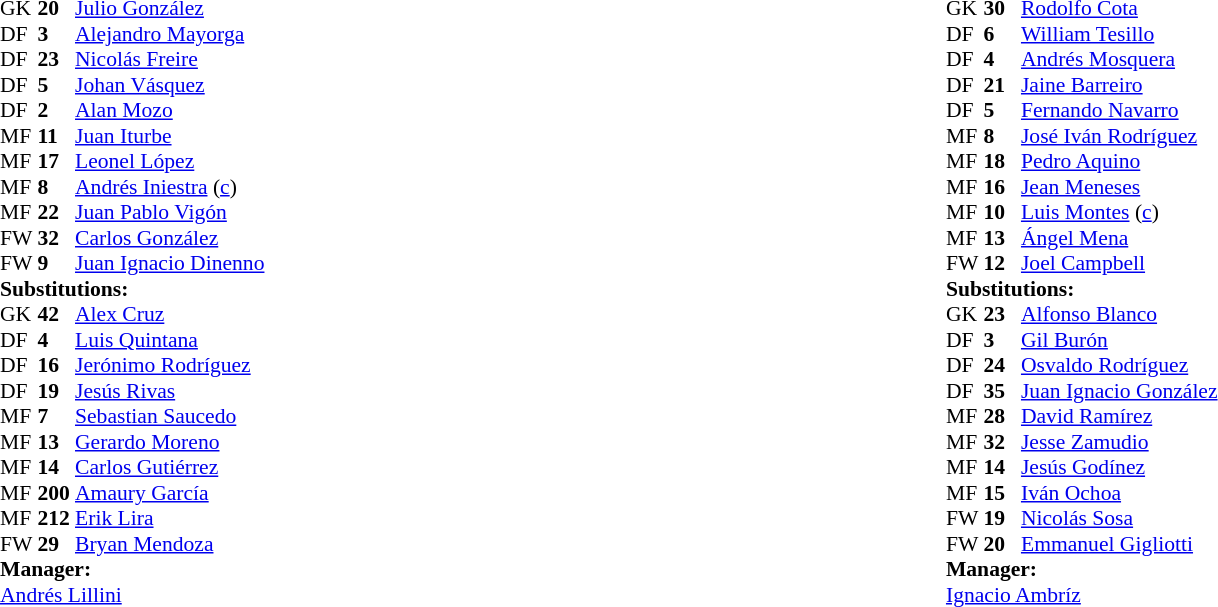<table width=100%>
<tr>
<td valign=top width=50%><br><table style="font-size:90%" cellspacing=0 cellpadding=0 align=center>
<tr>
<th width=25></th>
<th width=25></th>
</tr>
<tr>
<td>GK</td>
<td><strong>20</strong></td>
<td> <a href='#'>Julio González</a></td>
</tr>
<tr>
<td>DF</td>
<td><strong>3</strong></td>
<td> <a href='#'>Alejandro Mayorga</a></td>
</tr>
<tr>
<td>DF</td>
<td><strong>23</strong></td>
<td> <a href='#'>Nicolás Freire</a></td>
</tr>
<tr>
<td>DF</td>
<td><strong>5</strong></td>
<td> <a href='#'>Johan Vásquez</a></td>
</tr>
<tr>
<td>DF</td>
<td><strong>2</strong></td>
<td> <a href='#'>Alan Mozo</a></td>
</tr>
<tr>
<td>MF</td>
<td><strong>11</strong></td>
<td> <a href='#'>Juan Iturbe</a></td>
<td></td>
<td></td>
</tr>
<tr>
<td>MF</td>
<td><strong>17</strong></td>
<td> <a href='#'>Leonel López</a></td>
<td></td>
<td></td>
</tr>
<tr>
<td>MF</td>
<td><strong>8</strong></td>
<td> <a href='#'>Andrés Iniestra</a> (<a href='#'>c</a>)</td>
<td></td>
</tr>
<tr>
<td>MF</td>
<td><strong>22</strong></td>
<td> <a href='#'>Juan Pablo Vigón</a></td>
</tr>
<tr>
<td>FW</td>
<td><strong>32</strong></td>
<td> <a href='#'>Carlos González</a></td>
<td></td>
<td></td>
</tr>
<tr>
<td>FW</td>
<td><strong>9</strong></td>
<td> <a href='#'>Juan Ignacio Dinenno</a></td>
</tr>
<tr>
<td colspan=3><strong>Substitutions:</strong></td>
</tr>
<tr>
<td>GK</td>
<td><strong>42</strong></td>
<td> <a href='#'>Alex Cruz</a></td>
</tr>
<tr>
<td>DF</td>
<td><strong>4</strong></td>
<td> <a href='#'>Luis Quintana</a></td>
</tr>
<tr>
<td>DF</td>
<td><strong>16</strong></td>
<td> <a href='#'>Jerónimo Rodríguez</a></td>
<td></td>
<td></td>
</tr>
<tr>
<td>DF</td>
<td><strong>19</strong></td>
<td> <a href='#'>Jesús Rivas</a></td>
</tr>
<tr>
<td>MF</td>
<td><strong>7</strong></td>
<td> <a href='#'>Sebastian Saucedo</a></td>
</tr>
<tr>
<td>MF</td>
<td><strong>13</strong></td>
<td> <a href='#'>Gerardo Moreno</a></td>
</tr>
<tr>
<td>MF</td>
<td><strong>14</strong></td>
<td> <a href='#'>Carlos Gutiérrez</a></td>
<td></td>
<td></td>
</tr>
<tr>
<td>MF</td>
<td><strong>200</strong></td>
<td> <a href='#'>Amaury García</a></td>
</tr>
<tr>
<td>MF</td>
<td><strong>212</strong></td>
<td> <a href='#'>Erik Lira</a></td>
<td></td>
<td></td>
</tr>
<tr>
<td>FW</td>
<td><strong>29</strong></td>
<td> <a href='#'>Bryan Mendoza</a></td>
</tr>
<tr>
<td colspan=3><strong>Manager:</strong></td>
</tr>
<tr>
<td colspan=4> <a href='#'>Andrés Lillini</a></td>
</tr>
</table>
</td>
<td valign=top></td>
<td valign=top width=50%><br><table style="font-size:90%" cellspacing=0 cellpadding=0 align=center>
<tr>
<th width=25></th>
<th width=25></th>
</tr>
<tr>
<td>GK</td>
<td><strong>30</strong></td>
<td> <a href='#'>Rodolfo Cota</a></td>
</tr>
<tr>
<td>DF</td>
<td><strong>6</strong></td>
<td> <a href='#'>William Tesillo</a></td>
</tr>
<tr>
<td>DF</td>
<td><strong>4</strong></td>
<td> <a href='#'>Andrés Mosquera</a></td>
</tr>
<tr>
<td>DF</td>
<td><strong>21</strong></td>
<td> <a href='#'>Jaine Barreiro</a></td>
<td></td>
</tr>
<tr>
<td>DF</td>
<td><strong>5</strong></td>
<td> <a href='#'>Fernando Navarro</a></td>
<td></td>
<td></td>
</tr>
<tr>
<td>MF</td>
<td><strong>8</strong></td>
<td> <a href='#'>José Iván Rodríguez</a></td>
<td></td>
<td></td>
</tr>
<tr>
<td>MF</td>
<td><strong>18</strong></td>
<td> <a href='#'>Pedro Aquino</a></td>
</tr>
<tr>
<td>MF</td>
<td><strong>16</strong></td>
<td> <a href='#'>Jean Meneses</a></td>
<td></td>
<td></td>
</tr>
<tr>
<td>MF</td>
<td><strong>10</strong></td>
<td> <a href='#'>Luis Montes</a> (<a href='#'>c</a>)</td>
</tr>
<tr>
<td>MF</td>
<td><strong>13</strong></td>
<td> <a href='#'>Ángel Mena</a></td>
</tr>
<tr>
<td>FW</td>
<td><strong>12</strong></td>
<td> <a href='#'>Joel Campbell</a></td>
<td></td>
<td></td>
</tr>
<tr>
<td colspan=3><strong>Substitutions:</strong></td>
</tr>
<tr>
<td>GK</td>
<td><strong>23</strong></td>
<td> <a href='#'>Alfonso Blanco</a></td>
</tr>
<tr>
<td>DF</td>
<td><strong>3</strong></td>
<td> <a href='#'>Gil Burón</a></td>
</tr>
<tr>
<td>DF</td>
<td><strong>24</strong></td>
<td> <a href='#'>Osvaldo Rodríguez</a></td>
</tr>
<tr>
<td>DF</td>
<td><strong>35</strong></td>
<td> <a href='#'>Juan Ignacio González</a></td>
<td></td>
<td></td>
</tr>
<tr>
<td>MF</td>
<td><strong>28</strong></td>
<td> <a href='#'>David Ramírez</a></td>
<td></td>
<td></td>
</tr>
<tr>
<td>MF</td>
<td><strong>32</strong></td>
<td> <a href='#'>Jesse Zamudio</a></td>
</tr>
<tr>
<td>MF</td>
<td><strong>14</strong></td>
<td> <a href='#'>Jesús Godínez</a></td>
<td></td>
<td></td>
</tr>
<tr>
<td>MF</td>
<td><strong>15</strong></td>
<td> <a href='#'>Iván Ochoa</a></td>
</tr>
<tr>
<td>FW</td>
<td><strong>19</strong></td>
<td> <a href='#'>Nicolás Sosa</a></td>
</tr>
<tr>
<td>FW</td>
<td><strong>20</strong></td>
<td> <a href='#'>Emmanuel Gigliotti</a></td>
<td></td>
<td></td>
</tr>
<tr>
<td colspan=3><strong>Manager:</strong></td>
</tr>
<tr>
<td colspan=4> <a href='#'>Ignacio Ambríz</a></td>
</tr>
</table>
</td>
</tr>
</table>
